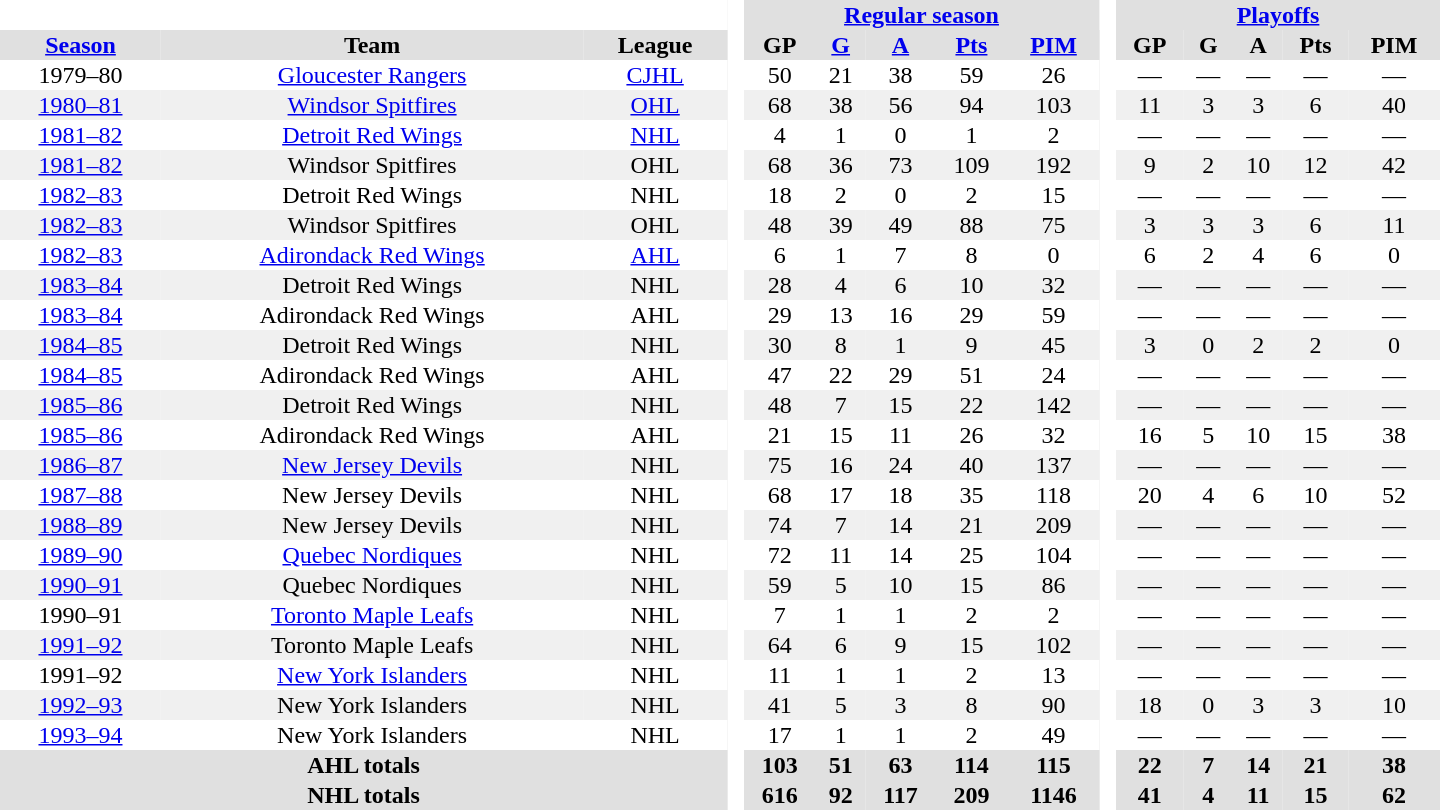<table border="0" cellpadding="1" cellspacing="0" style="text-align:center; width:60em">
<tr bgcolor="#e0e0e0">
<th colspan="3" bgcolor="#ffffff"> </th>
<th rowspan="99" bgcolor="#ffffff"> </th>
<th colspan="5"><a href='#'>Regular season</a></th>
<th rowspan="99" bgcolor="#ffffff"> </th>
<th colspan="5"><a href='#'>Playoffs</a></th>
</tr>
<tr bgcolor="#e0e0e0">
<th><a href='#'>Season</a></th>
<th>Team</th>
<th>League</th>
<th>GP</th>
<th><a href='#'>G</a></th>
<th><a href='#'>A</a></th>
<th><a href='#'>Pts</a></th>
<th><a href='#'>PIM</a></th>
<th>GP</th>
<th>G</th>
<th>A</th>
<th>Pts</th>
<th>PIM</th>
</tr>
<tr>
<td>1979–80</td>
<td><a href='#'>Gloucester Rangers</a></td>
<td><a href='#'>CJHL</a></td>
<td>50</td>
<td>21</td>
<td>38</td>
<td>59</td>
<td>26</td>
<td>—</td>
<td>—</td>
<td>—</td>
<td>—</td>
<td>—</td>
</tr>
<tr bgcolor="#f0f0f0">
<td><a href='#'>1980–81</a></td>
<td><a href='#'>Windsor Spitfires</a></td>
<td><a href='#'>OHL</a></td>
<td>68</td>
<td>38</td>
<td>56</td>
<td>94</td>
<td>103</td>
<td>11</td>
<td>3</td>
<td>3</td>
<td>6</td>
<td>40</td>
</tr>
<tr>
<td><a href='#'>1981–82</a></td>
<td><a href='#'>Detroit Red Wings</a></td>
<td><a href='#'>NHL</a></td>
<td>4</td>
<td>1</td>
<td>0</td>
<td>1</td>
<td>2</td>
<td>—</td>
<td>—</td>
<td>—</td>
<td>—</td>
<td>—</td>
</tr>
<tr bgcolor="#f0f0f0">
<td><a href='#'>1981–82</a></td>
<td>Windsor Spitfires</td>
<td>OHL</td>
<td>68</td>
<td>36</td>
<td>73</td>
<td>109</td>
<td>192</td>
<td>9</td>
<td>2</td>
<td>10</td>
<td>12</td>
<td>42</td>
</tr>
<tr>
<td><a href='#'>1982–83</a></td>
<td>Detroit Red Wings</td>
<td>NHL</td>
<td>18</td>
<td>2</td>
<td>0</td>
<td>2</td>
<td>15</td>
<td>—</td>
<td>—</td>
<td>—</td>
<td>—</td>
<td>—</td>
</tr>
<tr bgcolor="#f0f0f0">
<td><a href='#'>1982–83</a></td>
<td>Windsor Spitfires</td>
<td>OHL</td>
<td>48</td>
<td>39</td>
<td>49</td>
<td>88</td>
<td>75</td>
<td>3</td>
<td>3</td>
<td>3</td>
<td>6</td>
<td>11</td>
</tr>
<tr>
<td><a href='#'>1982–83</a></td>
<td><a href='#'>Adirondack Red Wings</a></td>
<td><a href='#'>AHL</a></td>
<td>6</td>
<td>1</td>
<td>7</td>
<td>8</td>
<td>0</td>
<td>6</td>
<td>2</td>
<td>4</td>
<td>6</td>
<td>0</td>
</tr>
<tr bgcolor="#f0f0f0">
<td><a href='#'>1983–84</a></td>
<td>Detroit Red Wings</td>
<td>NHL</td>
<td>28</td>
<td>4</td>
<td>6</td>
<td>10</td>
<td>32</td>
<td>—</td>
<td>—</td>
<td>—</td>
<td>—</td>
<td>—</td>
</tr>
<tr>
<td><a href='#'>1983–84</a></td>
<td>Adirondack Red Wings</td>
<td>AHL</td>
<td>29</td>
<td>13</td>
<td>16</td>
<td>29</td>
<td>59</td>
<td>—</td>
<td>—</td>
<td>—</td>
<td>—</td>
<td>—</td>
</tr>
<tr bgcolor="#f0f0f0">
<td><a href='#'>1984–85</a></td>
<td>Detroit Red Wings</td>
<td>NHL</td>
<td>30</td>
<td>8</td>
<td>1</td>
<td>9</td>
<td>45</td>
<td>3</td>
<td>0</td>
<td>2</td>
<td>2</td>
<td>0</td>
</tr>
<tr>
<td><a href='#'>1984–85</a></td>
<td>Adirondack Red Wings</td>
<td>AHL</td>
<td>47</td>
<td>22</td>
<td>29</td>
<td>51</td>
<td>24</td>
<td>—</td>
<td>—</td>
<td>—</td>
<td>—</td>
<td>—</td>
</tr>
<tr bgcolor="#f0f0f0">
<td><a href='#'>1985–86</a></td>
<td>Detroit Red Wings</td>
<td>NHL</td>
<td>48</td>
<td>7</td>
<td>15</td>
<td>22</td>
<td>142</td>
<td>—</td>
<td>—</td>
<td>—</td>
<td>—</td>
<td>—</td>
</tr>
<tr>
<td><a href='#'>1985–86</a></td>
<td>Adirondack Red Wings</td>
<td>AHL</td>
<td>21</td>
<td>15</td>
<td>11</td>
<td>26</td>
<td>32</td>
<td>16</td>
<td>5</td>
<td>10</td>
<td>15</td>
<td>38</td>
</tr>
<tr bgcolor="#f0f0f0">
<td><a href='#'>1986–87</a></td>
<td><a href='#'>New Jersey Devils</a></td>
<td>NHL</td>
<td>75</td>
<td>16</td>
<td>24</td>
<td>40</td>
<td>137</td>
<td>—</td>
<td>—</td>
<td>—</td>
<td>—</td>
<td>—</td>
</tr>
<tr>
<td><a href='#'>1987–88</a></td>
<td>New Jersey Devils</td>
<td>NHL</td>
<td>68</td>
<td>17</td>
<td>18</td>
<td>35</td>
<td>118</td>
<td>20</td>
<td>4</td>
<td>6</td>
<td>10</td>
<td>52</td>
</tr>
<tr bgcolor="#f0f0f0">
<td><a href='#'>1988–89</a></td>
<td>New Jersey Devils</td>
<td>NHL</td>
<td>74</td>
<td>7</td>
<td>14</td>
<td>21</td>
<td>209</td>
<td>—</td>
<td>—</td>
<td>—</td>
<td>—</td>
<td>—</td>
</tr>
<tr>
<td><a href='#'>1989–90</a></td>
<td><a href='#'>Quebec Nordiques</a></td>
<td>NHL</td>
<td>72</td>
<td>11</td>
<td>14</td>
<td>25</td>
<td>104</td>
<td>—</td>
<td>—</td>
<td>—</td>
<td>—</td>
<td>—</td>
</tr>
<tr bgcolor="#f0f0f0">
<td><a href='#'>1990–91</a></td>
<td>Quebec Nordiques</td>
<td>NHL</td>
<td>59</td>
<td>5</td>
<td>10</td>
<td>15</td>
<td>86</td>
<td>—</td>
<td>—</td>
<td>—</td>
<td>—</td>
<td>—</td>
</tr>
<tr>
<td>1990–91</td>
<td><a href='#'>Toronto Maple Leafs</a></td>
<td>NHL</td>
<td>7</td>
<td>1</td>
<td>1</td>
<td>2</td>
<td>2</td>
<td>—</td>
<td>—</td>
<td>—</td>
<td>—</td>
<td>—</td>
</tr>
<tr bgcolor="#f0f0f0">
<td><a href='#'>1991–92</a></td>
<td>Toronto Maple Leafs</td>
<td>NHL</td>
<td>64</td>
<td>6</td>
<td>9</td>
<td>15</td>
<td>102</td>
<td>—</td>
<td>—</td>
<td>—</td>
<td>—</td>
<td>—</td>
</tr>
<tr>
<td>1991–92</td>
<td><a href='#'>New York Islanders</a></td>
<td>NHL</td>
<td>11</td>
<td>1</td>
<td>1</td>
<td>2</td>
<td>13</td>
<td>—</td>
<td>—</td>
<td>—</td>
<td>—</td>
<td>—</td>
</tr>
<tr bgcolor="#f0f0f0">
<td><a href='#'>1992–93</a></td>
<td>New York Islanders</td>
<td>NHL</td>
<td>41</td>
<td>5</td>
<td>3</td>
<td>8</td>
<td>90</td>
<td>18</td>
<td>0</td>
<td>3</td>
<td>3</td>
<td>10</td>
</tr>
<tr>
<td><a href='#'>1993–94</a></td>
<td>New York Islanders</td>
<td>NHL</td>
<td>17</td>
<td>1</td>
<td>1</td>
<td>2</td>
<td>49</td>
<td>—</td>
<td>—</td>
<td>—</td>
<td>—</td>
<td>—</td>
</tr>
<tr bgcolor="#e0e0e0">
<th colspan="3">AHL totals</th>
<th>103</th>
<th>51</th>
<th>63</th>
<th>114</th>
<th>115</th>
<th>22</th>
<th>7</th>
<th>14</th>
<th>21</th>
<th>38</th>
</tr>
<tr bgcolor="#e0e0e0">
<th colspan="3">NHL totals</th>
<th>616</th>
<th>92</th>
<th>117</th>
<th>209</th>
<th>1146</th>
<th>41</th>
<th>4</th>
<th>11</th>
<th>15</th>
<th>62</th>
</tr>
</table>
